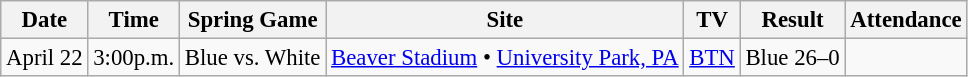<table class="wikitable" style="font-size:95%;">
<tr>
<th>Date</th>
<th>Time</th>
<th>Spring Game</th>
<th>Site</th>
<th>TV</th>
<th>Result</th>
<th>Attendance</th>
</tr>
<tr>
<td>April 22</td>
<td>3:00p.m.</td>
<td>Blue vs. White</td>
<td><a href='#'>Beaver Stadium</a> • <a href='#'>University Park, PA</a></td>
<td><a href='#'>BTN</a></td>
<td>Blue 26–0</td>
<td></td>
</tr>
</table>
